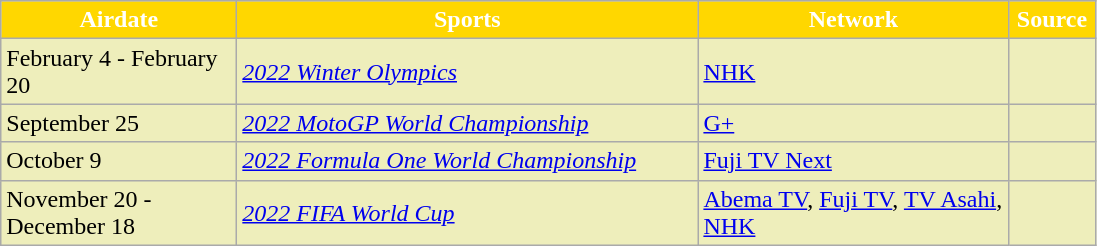<table class="wikitable" style="background:#EEB">
<tr>
<th style="background:gold; color:white; width:150px;">Airdate</th>
<th style="background:gold; color:white; width:300px;">Sports</th>
<th style="background:gold; color:white; width:200px;">Network</th>
<th style="background:gold; color:white; width:50px;">Source</th>
</tr>
<tr>
<td>February 4 - February 20</td>
<td><em><a href='#'>2022 Winter Olympics</a></em></td>
<td><a href='#'>NHK</a></td>
<td></td>
</tr>
<tr>
<td>September 25</td>
<td><em><a href='#'>2022 MotoGP World Championship</a></em></td>
<td><a href='#'>G+</a></td>
<td></td>
</tr>
<tr>
<td>October 9</td>
<td><em><a href='#'>2022 Formula One World Championship</a></em></td>
<td><a href='#'>Fuji TV Next</a></td>
<td></td>
</tr>
<tr>
<td>November 20 - December 18</td>
<td><em><a href='#'>2022 FIFA World Cup</a></em></td>
<td><a href='#'>Abema TV</a>, <a href='#'>Fuji TV</a>, <a href='#'>TV Asahi</a>, <a href='#'>NHK</a></td>
<td></td>
</tr>
</table>
